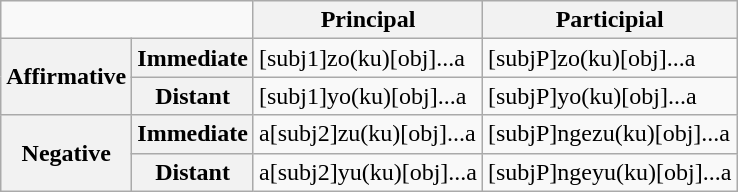<table class="wikitable">
<tr>
<td colspan="2"></td>
<th>Principal</th>
<th>Participial</th>
</tr>
<tr>
<th rowspan="2">Affirmative</th>
<th>Immediate</th>
<td>[subj1]zo(ku)[obj]...a</td>
<td>[subjP]zo(ku)[obj]...a</td>
</tr>
<tr>
<th>Distant</th>
<td>[subj1]yo(ku)[obj]...a</td>
<td>[subjP]yo(ku)[obj]...a</td>
</tr>
<tr>
<th rowspan="2">Negative</th>
<th>Immediate</th>
<td>a[subj2]zu(ku)[obj]...a</td>
<td>[subjP]ngezu(ku)[obj]...a</td>
</tr>
<tr>
<th>Distant</th>
<td>a[subj2]yu(ku)[obj]...a</td>
<td>[subjP]ngeyu(ku)[obj]...a</td>
</tr>
</table>
